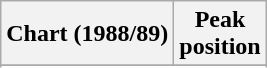<table class="wikitable sortable plainrowheaders">
<tr>
<th>Chart (1988/89)</th>
<th>Peak<br>position</th>
</tr>
<tr>
</tr>
<tr>
</tr>
</table>
